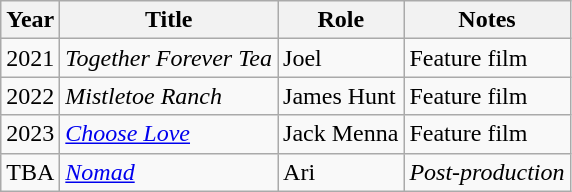<table class="wikitable">
<tr>
<th>Year</th>
<th>Title</th>
<th>Role</th>
<th>Notes</th>
</tr>
<tr>
<td>2021</td>
<td><em>Together Forever Tea</em></td>
<td>Joel</td>
<td>Feature film</td>
</tr>
<tr>
<td>2022</td>
<td><em>Mistletoe Ranch</em></td>
<td>James Hunt</td>
<td>Feature film</td>
</tr>
<tr>
<td>2023</td>
<td><em><a href='#'>Choose Love</a></em></td>
<td>Jack Menna</td>
<td>Feature film</td>
</tr>
<tr>
<td>TBA</td>
<td><em><a href='#'>Nomad</a></em></td>
<td>Ari</td>
<td><em>Post-production</em></td>
</tr>
</table>
